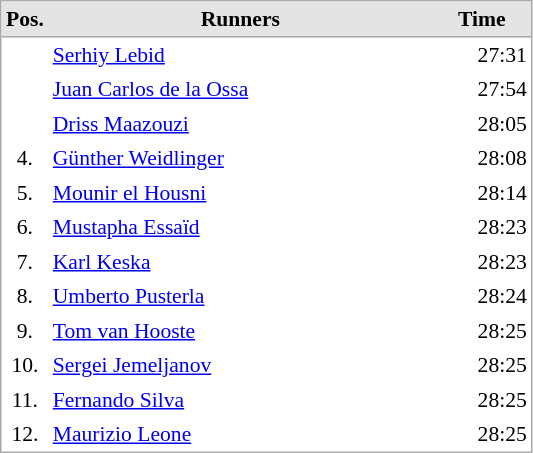<table cellspacing="0" cellpadding="3" style="border:1px solid #AAAAAA;font-size:90%">
<tr bgcolor="#E4E4E4">
<th style="border-bottom:1px solid #AAAAAA" width=10>Pos.</th>
<th style="border-bottom:1px solid #AAAAAA" width=250>Runners</th>
<th style="border-bottom:1px solid #AAAAAA" width=60>Time</th>
</tr>
<tr align="center">
<td align="center"></td>
<td align="left"> <a href='#'>Serhiy Lebid</a></td>
<td align="right">27:31</td>
</tr>
<tr align="center">
<td align="center"></td>
<td align="left"> <a href='#'>Juan Carlos de la Ossa</a></td>
<td align="right">27:54</td>
</tr>
<tr align="center">
<td align="center"></td>
<td align="left"> <a href='#'>Driss Maazouzi</a></td>
<td align="right">28:05</td>
</tr>
<tr align="center">
<td align="center">4.</td>
<td align="left"> <a href='#'>Günther Weidlinger</a></td>
<td align="right">28:08</td>
</tr>
<tr align="center">
<td align="center">5.</td>
<td align="left"> <a href='#'>Mounir el Housni</a></td>
<td align="right">28:14</td>
</tr>
<tr align="center">
<td align="center">6.</td>
<td align="left"> <a href='#'>Mustapha Essaïd</a></td>
<td align="right">28:23</td>
</tr>
<tr align="center">
<td align="center">7.</td>
<td align="left"> <a href='#'>Karl Keska</a></td>
<td align="right">28:23</td>
</tr>
<tr align="center">
<td align="center">8.</td>
<td align="left"> <a href='#'>Umberto Pusterla</a></td>
<td align="right">28:24</td>
</tr>
<tr align="center">
<td align="center">9.</td>
<td align="left"> <a href='#'>Tom van Hooste</a></td>
<td align="right">28:25</td>
</tr>
<tr align="center">
<td align="center">10.</td>
<td align="left"> <a href='#'>Sergei Jemeljanov</a></td>
<td align="right">28:25</td>
</tr>
<tr align="center">
<td align="center">11.</td>
<td align="left"> <a href='#'>Fernando Silva</a></td>
<td align="right">28:25</td>
</tr>
<tr align="center">
<td align="center">12.</td>
<td align="left"> <a href='#'>Maurizio Leone</a></td>
<td align="right">28:25</td>
</tr>
</table>
